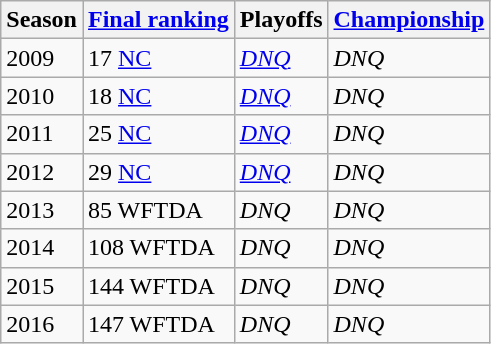<table class="wikitable sortable">
<tr>
<th>Season</th>
<th><a href='#'>Final ranking</a></th>
<th>Playoffs</th>
<th><a href='#'>Championship</a></th>
</tr>
<tr>
<td>2009</td>
<td>17 <a href='#'>NC</a></td>
<td><a href='#'><em>DNQ</em></a></td>
<td><em>DNQ</em></td>
</tr>
<tr>
<td>2010</td>
<td>18 <a href='#'>NC</a></td>
<td><a href='#'><em>DNQ</em></a></td>
<td><em>DNQ</em></td>
</tr>
<tr>
<td>2011</td>
<td>25 <a href='#'>NC</a></td>
<td><a href='#'><em>DNQ</em></a></td>
<td><em>DNQ</em></td>
</tr>
<tr>
<td>2012</td>
<td>29 <a href='#'>NC</a></td>
<td><a href='#'><em>DNQ</em></a></td>
<td><em>DNQ</em></td>
</tr>
<tr>
<td>2013</td>
<td>85 WFTDA</td>
<td><em>DNQ</em></td>
<td><em>DNQ</em></td>
</tr>
<tr>
<td>2014</td>
<td>108 WFTDA</td>
<td><em>DNQ</em></td>
<td><em>DNQ</em></td>
</tr>
<tr>
<td>2015</td>
<td>144 WFTDA</td>
<td><em>DNQ</em></td>
<td><em>DNQ</em></td>
</tr>
<tr>
<td>2016</td>
<td>147 WFTDA</td>
<td><em>DNQ</em></td>
<td><em>DNQ</em></td>
</tr>
</table>
